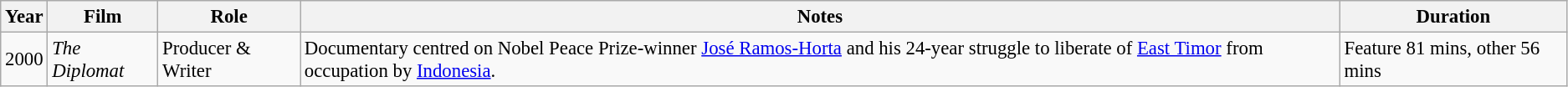<table class="wikitable" style="font-size: 95%;">
<tr>
<th>Year</th>
<th>Film</th>
<th>Role</th>
<th>Notes</th>
<th>Duration</th>
</tr>
<tr>
<td>2000</td>
<td><em>The Diplomat</em></td>
<td>Producer & Writer</td>
<td>Documentary centred on Nobel Peace Prize-winner <a href='#'>José Ramos-Horta</a> and his 24-year struggle to liberate of <a href='#'>East Timor</a> from occupation by <a href='#'>Indonesia</a>.</td>
<td>Feature 81 mins, other 56 mins</td>
</tr>
</table>
